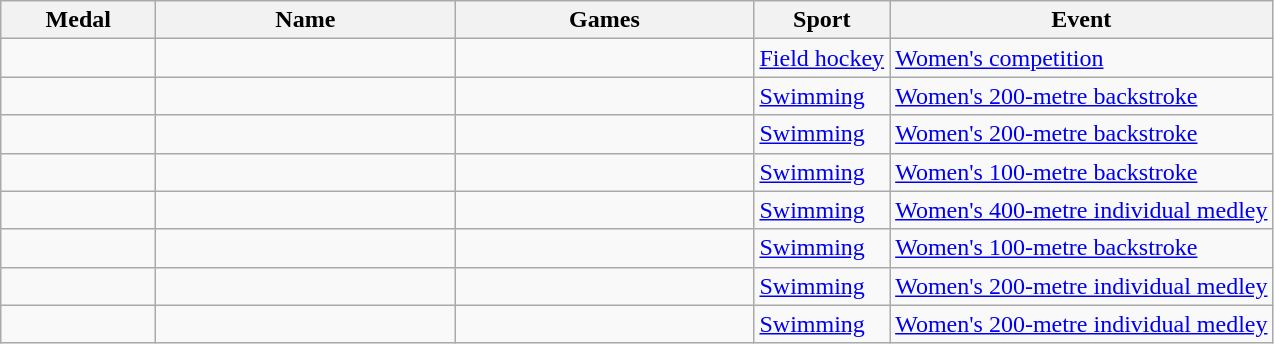<table class="wikitable sortable">
<tr>
<th style="width:6em">Medal</th>
<th style="width:12em">Name</th>
<th style="width:12em">Games</th>
<th>Sport</th>
<th>Event</th>
</tr>
<tr>
<td></td>
<td><br></td>
<td></td>
<td> <a href='#'>Field hockey</a></td>
<td><a href='#'>Women's competition</a></td>
</tr>
<tr>
<td></td>
<td></td>
<td></td>
<td> <a href='#'>Swimming</a></td>
<td><a href='#'>Women's 200-metre backstroke</a></td>
</tr>
<tr>
<td></td>
<td></td>
<td></td>
<td> <a href='#'>Swimming</a></td>
<td><a href='#'>Women's 200-metre backstroke</a></td>
</tr>
<tr>
<td></td>
<td></td>
<td></td>
<td> <a href='#'>Swimming</a></td>
<td><a href='#'>Women's 100-metre backstroke</a></td>
</tr>
<tr>
<td></td>
<td></td>
<td></td>
<td> <a href='#'>Swimming</a></td>
<td><a href='#'>Women's 400-metre individual medley</a></td>
</tr>
<tr>
<td></td>
<td></td>
<td></td>
<td> <a href='#'>Swimming</a></td>
<td><a href='#'>Women's 100-metre backstroke</a></td>
</tr>
<tr>
<td></td>
<td></td>
<td></td>
<td> <a href='#'>Swimming</a></td>
<td><a href='#'>Women's 200-metre individual medley</a></td>
</tr>
<tr>
<td></td>
<td></td>
<td></td>
<td> <a href='#'>Swimming</a></td>
<td><a href='#'>Women's 200-metre individual medley</a></td>
</tr>
</table>
